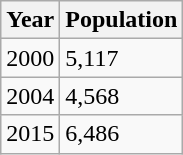<table class="wikitable">
<tr>
<th>Year</th>
<th>Population</th>
</tr>
<tr>
<td>2000</td>
<td>5,117</td>
</tr>
<tr>
<td>2004</td>
<td>4,568</td>
</tr>
<tr>
<td>2015</td>
<td>6,486</td>
</tr>
</table>
